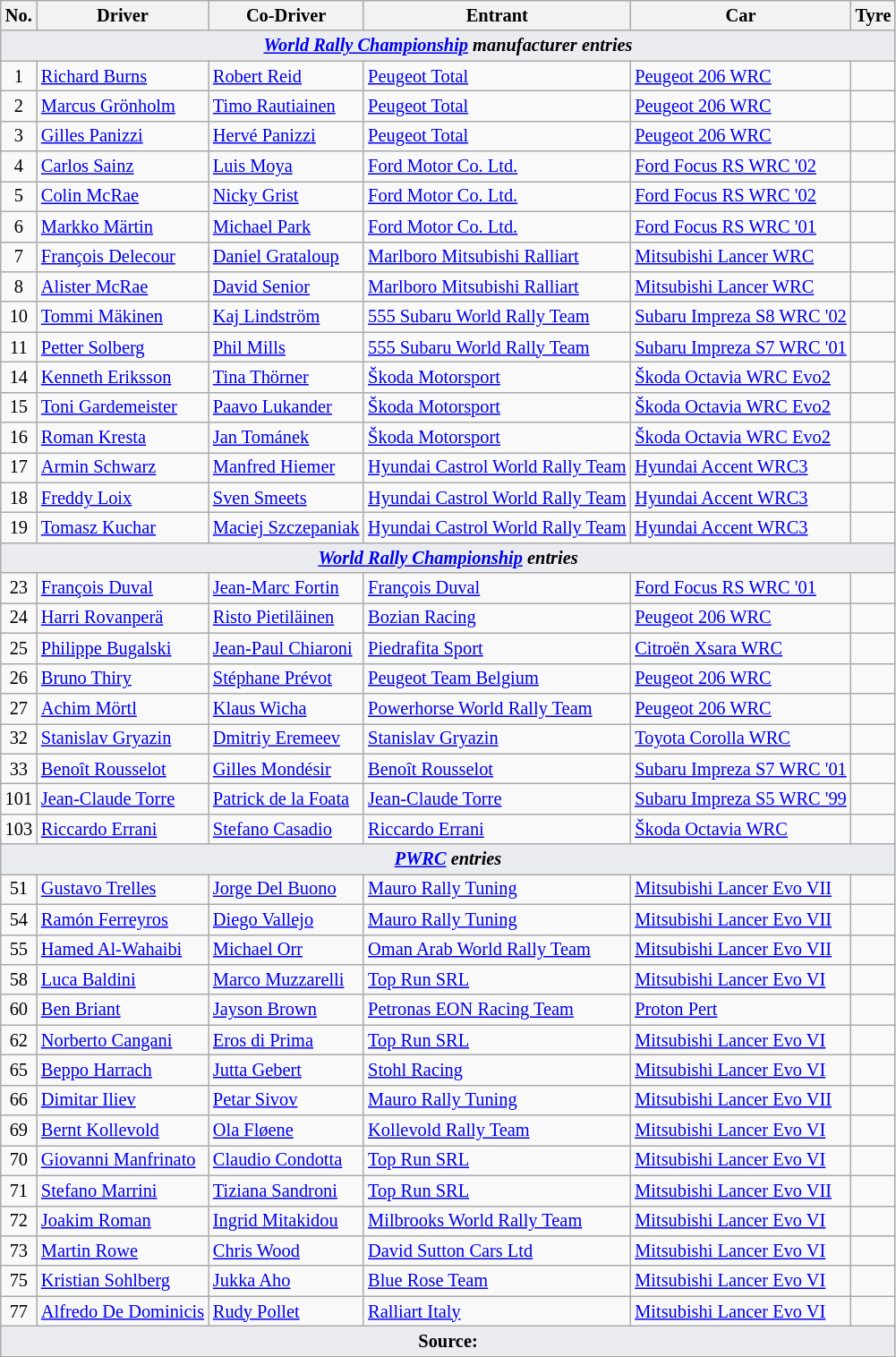<table class="wikitable" style="font-size: 85%;">
<tr>
<th>No.</th>
<th>Driver</th>
<th>Co-Driver</th>
<th>Entrant</th>
<th>Car</th>
<th>Tyre</th>
</tr>
<tr>
<td style="background-color:#EAECF0; text-align:center" colspan="6"><strong><em><a href='#'>World Rally Championship</a> manufacturer entries</em></strong></td>
</tr>
<tr>
<td align="center">1</td>
<td> <a href='#'>Richard Burns</a></td>
<td> <a href='#'>Robert Reid</a></td>
<td> <a href='#'>Peugeot Total</a></td>
<td><a href='#'>Peugeot 206 WRC</a></td>
<td align="center"></td>
</tr>
<tr>
<td align="center">2</td>
<td> <a href='#'>Marcus Grönholm</a></td>
<td> <a href='#'>Timo Rautiainen</a></td>
<td> <a href='#'>Peugeot Total</a></td>
<td><a href='#'>Peugeot 206 WRC</a></td>
<td align="center"></td>
</tr>
<tr>
<td align="center">3</td>
<td> <a href='#'>Gilles Panizzi</a></td>
<td> <a href='#'>Hervé Panizzi</a></td>
<td> <a href='#'>Peugeot Total</a></td>
<td><a href='#'>Peugeot 206 WRC</a></td>
<td align="center"></td>
</tr>
<tr>
<td align="center">4</td>
<td> <a href='#'>Carlos Sainz</a></td>
<td> <a href='#'>Luis Moya</a></td>
<td> <a href='#'>Ford Motor Co. Ltd.</a></td>
<td><a href='#'>Ford Focus RS WRC '02</a></td>
<td align="center"></td>
</tr>
<tr>
<td align="center">5</td>
<td> <a href='#'>Colin McRae</a></td>
<td> <a href='#'>Nicky Grist</a></td>
<td> <a href='#'>Ford Motor Co. Ltd.</a></td>
<td><a href='#'>Ford Focus RS WRC '02</a></td>
<td align="center"></td>
</tr>
<tr>
<td align="center">6</td>
<td> <a href='#'>Markko Märtin</a></td>
<td> <a href='#'>Michael Park</a></td>
<td> <a href='#'>Ford Motor Co. Ltd.</a></td>
<td><a href='#'>Ford Focus RS WRC '01</a></td>
<td align="center"></td>
</tr>
<tr>
<td align="center">7</td>
<td> <a href='#'>François Delecour</a></td>
<td> <a href='#'>Daniel Grataloup</a></td>
<td> <a href='#'>Marlboro Mitsubishi Ralliart</a></td>
<td><a href='#'>Mitsubishi Lancer WRC</a></td>
<td align="center"></td>
</tr>
<tr>
<td align="center">8</td>
<td> <a href='#'>Alister McRae</a></td>
<td> <a href='#'>David Senior</a></td>
<td> <a href='#'>Marlboro Mitsubishi Ralliart</a></td>
<td><a href='#'>Mitsubishi Lancer WRC</a></td>
<td align="center"></td>
</tr>
<tr>
<td align="center">10</td>
<td> <a href='#'>Tommi Mäkinen</a></td>
<td> <a href='#'>Kaj Lindström</a></td>
<td> <a href='#'>555 Subaru World Rally Team</a></td>
<td><a href='#'>Subaru Impreza S8 WRC '02</a></td>
<td align="center"></td>
</tr>
<tr>
<td align="center">11</td>
<td> <a href='#'>Petter Solberg</a></td>
<td> <a href='#'>Phil Mills</a></td>
<td> <a href='#'>555 Subaru World Rally Team</a></td>
<td><a href='#'>Subaru Impreza S7 WRC '01</a></td>
<td align="center"></td>
</tr>
<tr>
<td align="center">14</td>
<td> <a href='#'>Kenneth Eriksson</a></td>
<td> <a href='#'>Tina Thörner</a></td>
<td> <a href='#'>Škoda Motorsport</a></td>
<td><a href='#'>Škoda Octavia WRC Evo2</a></td>
<td align="center"></td>
</tr>
<tr>
<td align="center">15</td>
<td> <a href='#'>Toni Gardemeister</a></td>
<td> <a href='#'>Paavo Lukander</a></td>
<td> <a href='#'>Škoda Motorsport</a></td>
<td><a href='#'>Škoda Octavia WRC Evo2</a></td>
<td align="center"></td>
</tr>
<tr>
<td align="center">16</td>
<td> <a href='#'>Roman Kresta</a></td>
<td> <a href='#'>Jan Tománek</a></td>
<td> <a href='#'>Škoda Motorsport</a></td>
<td><a href='#'>Škoda Octavia WRC Evo2</a></td>
<td align="center"></td>
</tr>
<tr>
<td align="center">17</td>
<td> <a href='#'>Armin Schwarz</a></td>
<td> <a href='#'>Manfred Hiemer</a></td>
<td> <a href='#'>Hyundai Castrol World Rally Team</a></td>
<td><a href='#'>Hyundai Accent WRC3</a></td>
<td align="center"></td>
</tr>
<tr>
<td align="center">18</td>
<td> <a href='#'>Freddy Loix</a></td>
<td> <a href='#'>Sven Smeets</a></td>
<td> <a href='#'>Hyundai Castrol World Rally Team</a></td>
<td><a href='#'>Hyundai Accent WRC3</a></td>
<td align="center"></td>
</tr>
<tr>
<td align="center">19</td>
<td> <a href='#'>Tomasz Kuchar</a></td>
<td> <a href='#'>Maciej Szczepaniak</a></td>
<td> <a href='#'>Hyundai Castrol World Rally Team</a></td>
<td><a href='#'>Hyundai Accent WRC3</a></td>
<td align="center"></td>
</tr>
<tr>
<td style="background-color:#EAECF0; text-align:center" colspan="6"><strong><em><a href='#'>World Rally Championship</a> entries</em></strong></td>
</tr>
<tr>
<td align="center">23</td>
<td> <a href='#'>François Duval</a></td>
<td> <a href='#'>Jean-Marc Fortin</a></td>
<td> <a href='#'>François Duval</a></td>
<td><a href='#'>Ford Focus RS WRC '01</a></td>
<td align="center"></td>
</tr>
<tr>
<td align="center">24</td>
<td> <a href='#'>Harri Rovanperä</a></td>
<td> <a href='#'>Risto Pietiläinen</a></td>
<td> <a href='#'>Bozian Racing</a></td>
<td><a href='#'>Peugeot 206 WRC</a></td>
<td align="center"></td>
</tr>
<tr>
<td align="center">25</td>
<td> <a href='#'>Philippe Bugalski</a></td>
<td> <a href='#'>Jean-Paul Chiaroni</a></td>
<td> <a href='#'>Piedrafita Sport</a></td>
<td><a href='#'>Citroën Xsara WRC</a></td>
<td align="center"></td>
</tr>
<tr>
<td align="center">26</td>
<td> <a href='#'>Bruno Thiry</a></td>
<td> <a href='#'>Stéphane Prévot</a></td>
<td> <a href='#'>Peugeot Team Belgium</a></td>
<td><a href='#'>Peugeot 206 WRC</a></td>
<td></td>
</tr>
<tr>
<td align="center">27</td>
<td> <a href='#'>Achim Mörtl</a></td>
<td> <a href='#'>Klaus Wicha</a></td>
<td> <a href='#'>Powerhorse World Rally Team</a></td>
<td><a href='#'>Peugeot 206 WRC</a></td>
<td align="center"></td>
</tr>
<tr>
<td align="center">32</td>
<td> <a href='#'>Stanislav Gryazin</a></td>
<td> <a href='#'>Dmitriy Eremeev</a></td>
<td> <a href='#'>Stanislav Gryazin</a></td>
<td><a href='#'>Toyota Corolla WRC</a></td>
<td></td>
</tr>
<tr>
<td align="center">33</td>
<td> <a href='#'>Benoît Rousselot</a></td>
<td> <a href='#'>Gilles Mondésir</a></td>
<td> <a href='#'>Benoît Rousselot</a></td>
<td><a href='#'>Subaru Impreza S7 WRC '01</a></td>
<td></td>
</tr>
<tr>
<td align="center">101</td>
<td> <a href='#'>Jean-Claude Torre</a></td>
<td> <a href='#'>Patrick de la Foata</a></td>
<td> <a href='#'>Jean-Claude Torre</a></td>
<td><a href='#'>Subaru Impreza S5 WRC '99</a></td>
<td></td>
</tr>
<tr>
<td align="center">103</td>
<td> <a href='#'>Riccardo Errani</a></td>
<td> <a href='#'>Stefano Casadio</a></td>
<td> <a href='#'>Riccardo Errani</a></td>
<td><a href='#'>Škoda Octavia WRC</a></td>
<td></td>
</tr>
<tr>
<td style="background-color:#EAECF0; text-align:center" colspan="6"><strong><em><a href='#'>PWRC</a> entries</em></strong></td>
</tr>
<tr>
<td align="center">51</td>
<td> <a href='#'>Gustavo Trelles</a></td>
<td> <a href='#'>Jorge Del Buono</a></td>
<td> <a href='#'>Mauro Rally Tuning</a></td>
<td><a href='#'>Mitsubishi Lancer Evo VII</a></td>
<td></td>
</tr>
<tr>
<td align="center">54</td>
<td> <a href='#'>Ramón Ferreyros</a></td>
<td> <a href='#'>Diego Vallejo</a></td>
<td> <a href='#'>Mauro Rally Tuning</a></td>
<td><a href='#'>Mitsubishi Lancer Evo VII</a></td>
<td></td>
</tr>
<tr>
<td align="center">55</td>
<td> <a href='#'>Hamed Al-Wahaibi</a></td>
<td> <a href='#'>Michael Orr</a></td>
<td> <a href='#'>Oman Arab World Rally Team</a></td>
<td><a href='#'>Mitsubishi Lancer Evo VII</a></td>
<td></td>
</tr>
<tr>
<td align="center">58</td>
<td> <a href='#'>Luca Baldini</a></td>
<td> <a href='#'>Marco Muzzarelli</a></td>
<td> <a href='#'>Top Run SRL</a></td>
<td><a href='#'>Mitsubishi Lancer Evo VI</a></td>
<td></td>
</tr>
<tr>
<td align="center">60</td>
<td> <a href='#'>Ben Briant</a></td>
<td> <a href='#'>Jayson Brown</a></td>
<td> <a href='#'>Petronas EON Racing Team</a></td>
<td><a href='#'>Proton Pert</a></td>
<td></td>
</tr>
<tr>
<td align="center">62</td>
<td> <a href='#'>Norberto Cangani</a></td>
<td> <a href='#'>Eros di Prima</a></td>
<td> <a href='#'>Top Run SRL</a></td>
<td><a href='#'>Mitsubishi Lancer Evo VI</a></td>
<td></td>
</tr>
<tr>
<td align="center">65</td>
<td> <a href='#'>Beppo Harrach</a></td>
<td> <a href='#'>Jutta Gebert</a></td>
<td> <a href='#'>Stohl Racing</a></td>
<td><a href='#'>Mitsubishi Lancer Evo VI</a></td>
<td></td>
</tr>
<tr>
<td align="center">66</td>
<td> <a href='#'>Dimitar Iliev</a></td>
<td> <a href='#'>Petar Sivov</a></td>
<td> <a href='#'>Mauro Rally Tuning</a></td>
<td><a href='#'>Mitsubishi Lancer Evo VII</a></td>
<td></td>
</tr>
<tr>
<td align="center">69</td>
<td> <a href='#'>Bernt Kollevold</a></td>
<td> <a href='#'>Ola Fløene</a></td>
<td> <a href='#'>Kollevold Rally Team</a></td>
<td><a href='#'>Mitsubishi Lancer Evo VI</a></td>
<td></td>
</tr>
<tr>
<td align="center">70</td>
<td> <a href='#'>Giovanni Manfrinato</a></td>
<td> <a href='#'>Claudio Condotta</a></td>
<td> <a href='#'>Top Run SRL</a></td>
<td><a href='#'>Mitsubishi Lancer Evo VI</a></td>
<td></td>
</tr>
<tr>
<td align="center">71</td>
<td> <a href='#'>Stefano Marrini</a></td>
<td> <a href='#'>Tiziana Sandroni</a></td>
<td> <a href='#'>Top Run SRL</a></td>
<td><a href='#'>Mitsubishi Lancer Evo VII</a></td>
<td></td>
</tr>
<tr>
<td align="center">72</td>
<td> <a href='#'>Joakim Roman</a></td>
<td> <a href='#'>Ingrid Mitakidou</a></td>
<td> <a href='#'>Milbrooks World Rally Team</a></td>
<td><a href='#'>Mitsubishi Lancer Evo VI</a></td>
<td></td>
</tr>
<tr>
<td align="center">73</td>
<td> <a href='#'>Martin Rowe</a></td>
<td> <a href='#'>Chris Wood</a></td>
<td> <a href='#'>David Sutton Cars Ltd</a></td>
<td><a href='#'>Mitsubishi Lancer Evo VI</a></td>
<td></td>
</tr>
<tr>
<td align="center">75</td>
<td> <a href='#'>Kristian Sohlberg</a></td>
<td> <a href='#'>Jukka Aho</a></td>
<td> <a href='#'>Blue Rose Team</a></td>
<td><a href='#'>Mitsubishi Lancer Evo VI</a></td>
<td></td>
</tr>
<tr>
<td align="center">77</td>
<td> <a href='#'>Alfredo De Dominicis</a></td>
<td> <a href='#'>Rudy Pollet</a></td>
<td> <a href='#'>Ralliart Italy</a></td>
<td><a href='#'>Mitsubishi Lancer Evo VI</a></td>
<td></td>
</tr>
<tr>
<td style="background-color:#EAECF0; text-align:center" colspan="6"><strong>Source:</strong></td>
</tr>
<tr>
</tr>
</table>
